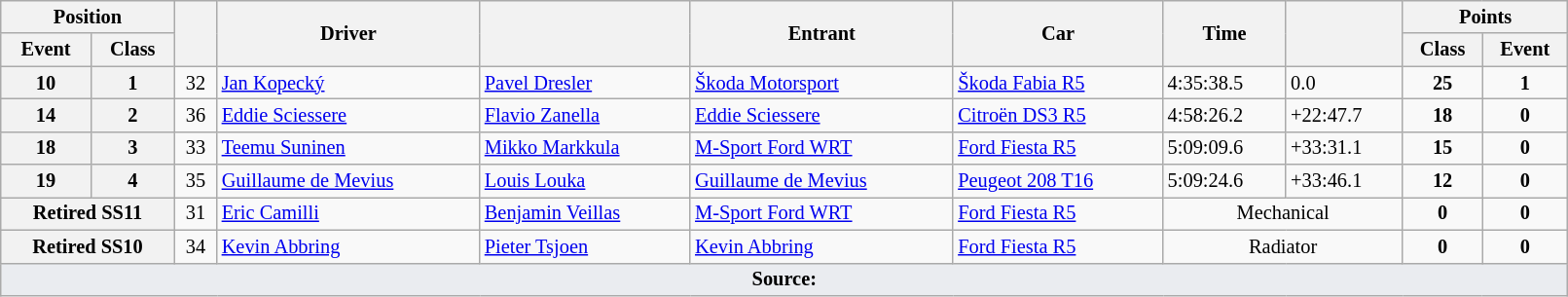<table class="wikitable" width=85% style="font-size: 85%;">
<tr>
<th colspan="2">Position</th>
<th rowspan="2"></th>
<th rowspan="2">Driver</th>
<th rowspan="2"></th>
<th rowspan="2">Entrant</th>
<th rowspan="2">Car</th>
<th rowspan="2">Time</th>
<th rowspan="2"></th>
<th colspan="2">Points</th>
</tr>
<tr>
<th>Event</th>
<th>Class</th>
<th>Class</th>
<th>Event</th>
</tr>
<tr>
<th>10</th>
<th>1</th>
<td align="center">32</td>
<td><a href='#'>Jan Kopecký</a></td>
<td><a href='#'>Pavel Dresler</a></td>
<td><a href='#'>Škoda Motorsport</a></td>
<td><a href='#'>Škoda Fabia R5</a></td>
<td>4:35:38.5</td>
<td>0.0</td>
<td align="center"><strong>25</strong></td>
<td align="center"><strong>1</strong></td>
</tr>
<tr>
<th>14</th>
<th>2</th>
<td align="center">36</td>
<td><a href='#'>Eddie Sciessere</a></td>
<td><a href='#'>Flavio Zanella</a></td>
<td><a href='#'>Eddie Sciessere</a></td>
<td><a href='#'>Citroën DS3 R5</a></td>
<td>4:58:26.2</td>
<td>+22:47.7</td>
<td align="center"><strong>18</strong></td>
<td align="center"><strong>0</strong></td>
</tr>
<tr>
<th>18</th>
<th>3</th>
<td align="center">33</td>
<td><a href='#'>Teemu Suninen</a></td>
<td><a href='#'>Mikko Markkula</a></td>
<td><a href='#'>M-Sport Ford WRT</a></td>
<td><a href='#'>Ford Fiesta R5</a></td>
<td>5:09:09.6</td>
<td>+33:31.1</td>
<td align="center"><strong>15</strong></td>
<td align="center"><strong>0</strong></td>
</tr>
<tr>
<th>19</th>
<th>4</th>
<td align="center">35</td>
<td nowrap><a href='#'>Guillaume de Mevius</a></td>
<td><a href='#'>Louis Louka</a></td>
<td nowrap><a href='#'>Guillaume de Mevius</a></td>
<td nowrap><a href='#'>Peugeot 208 T16</a></td>
<td>5:09:24.6</td>
<td>+33:46.1</td>
<td align="center"><strong>12</strong></td>
<td align="center"><strong>0</strong></td>
</tr>
<tr>
<th colspan="2">Retired SS11</th>
<td align="center">31</td>
<td><a href='#'>Eric Camilli</a></td>
<td nowrap><a href='#'>Benjamin Veillas</a></td>
<td><a href='#'>M-Sport Ford WRT</a></td>
<td><a href='#'>Ford Fiesta R5</a></td>
<td align="center" colspan="2">Mechanical</td>
<td align="center"><strong>0</strong></td>
<td align="center"><strong>0</strong></td>
</tr>
<tr>
<th colspan="2" nowrap>Retired SS10</th>
<td align="center">34</td>
<td><a href='#'>Kevin Abbring</a></td>
<td><a href='#'>Pieter Tsjoen</a></td>
<td><a href='#'>Kevin Abbring</a></td>
<td><a href='#'>Ford Fiesta R5</a></td>
<td align="center" colspan="2">Radiator</td>
<td align="center"><strong>0</strong></td>
<td align="center"><strong>0</strong></td>
</tr>
<tr>
<td style="background-color:#EAECF0; text-align:center" colspan="11"><strong>Source:</strong></td>
</tr>
</table>
